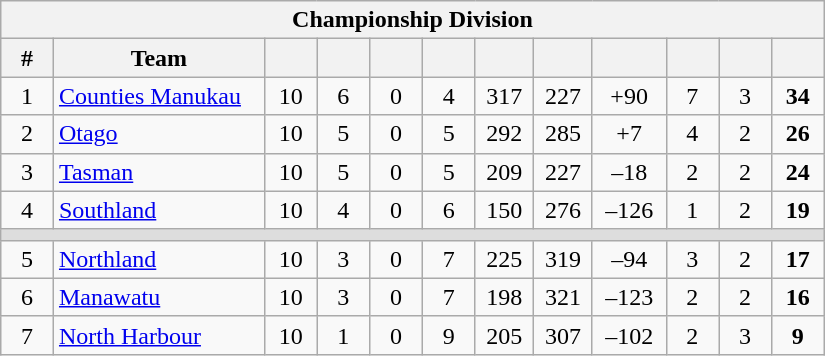<table class="wikitable" width="550px" style="text-align:center">
<tr>
<th colspan="12">Championship Division</th>
</tr>
<tr>
<th style="width:5%">#</th>
<th style="width:20%">Team</th>
<th style="width:5%"></th>
<th style="width:5%"></th>
<th style="width:5%"></th>
<th style="width:5%"></th>
<th style="width:5%"></th>
<th style="width:5%"></th>
<th style="width:7%"></th>
<th style="width:5%"></th>
<th style="width:5%"></th>
<th style="width:5%"></th>
</tr>
<tr>
<td>1</td>
<td style="text-align:left"><a href='#'>Counties Manukau</a></td>
<td>10</td>
<td>6</td>
<td>0</td>
<td>4</td>
<td>317</td>
<td>227</td>
<td>+90</td>
<td>7</td>
<td>3</td>
<td><strong>34</strong></td>
</tr>
<tr>
<td>2</td>
<td style="text-align:left"><a href='#'>Otago</a></td>
<td>10</td>
<td>5</td>
<td>0</td>
<td>5</td>
<td>292</td>
<td>285</td>
<td>+7</td>
<td>4</td>
<td>2</td>
<td><strong>26</strong></td>
</tr>
<tr>
<td>3</td>
<td style="text-align:left"><a href='#'>Tasman</a></td>
<td>10</td>
<td>5</td>
<td>0</td>
<td>5</td>
<td>209</td>
<td>227</td>
<td>–18</td>
<td>2</td>
<td>2</td>
<td><strong>24</strong></td>
</tr>
<tr>
<td>4</td>
<td style="text-align:left"><a href='#'>Southland</a></td>
<td>10</td>
<td>4</td>
<td>0</td>
<td>6</td>
<td>150</td>
<td>276</td>
<td>–126</td>
<td>1</td>
<td>2</td>
<td><strong>19</strong></td>
</tr>
<tr>
<td colspan=12 style="background-color:#DDDDDD"></td>
</tr>
<tr>
<td>5</td>
<td style="text-align:left"><a href='#'>Northland</a></td>
<td>10</td>
<td>3</td>
<td>0</td>
<td>7</td>
<td>225</td>
<td>319</td>
<td>–94</td>
<td>3</td>
<td>2</td>
<td><strong>17</strong></td>
</tr>
<tr>
<td>6</td>
<td style="text-align:left"><a href='#'>Manawatu</a></td>
<td>10</td>
<td>3</td>
<td>0</td>
<td>7</td>
<td>198</td>
<td>321</td>
<td>–123</td>
<td>2</td>
<td>2</td>
<td><strong>16</strong></td>
</tr>
<tr>
<td>7</td>
<td style="text-align:left"><a href='#'>North Harbour</a></td>
<td>10</td>
<td>1</td>
<td>0</td>
<td>9</td>
<td>205</td>
<td>307</td>
<td>–102</td>
<td>2</td>
<td>3</td>
<td><strong>9</strong></td>
</tr>
</table>
